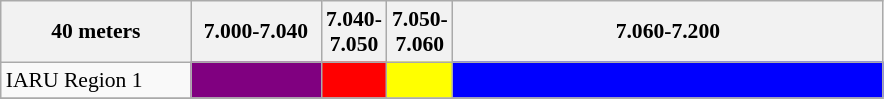<table class="wikitable" style="font-size:90%">
<tr>
<th width=120px>40 meters</th>
<th width= 80px>7.000-7.040</th>
<th width= 20px>7.040-7.050</th>
<th width= 20px>7.050-7.060</th>
<th width=280px>7.060-7.200</th>
</tr>
<tr>
<td>IARU Region 1</td>
<td style="background-color: purple"></td>
<td style="background-color: red"></td>
<td style="background-color: yellow"></td>
<td style="background-color: blue"></td>
</tr>
<tr>
</tr>
</table>
